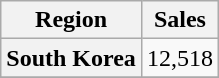<table class="wikitable plainrowheaders" style="text-align:center;">
<tr>
<th>Region</th>
<th>Sales</th>
</tr>
<tr>
<th scope="row">South Korea</th>
<td>12,518</td>
</tr>
<tr>
</tr>
</table>
